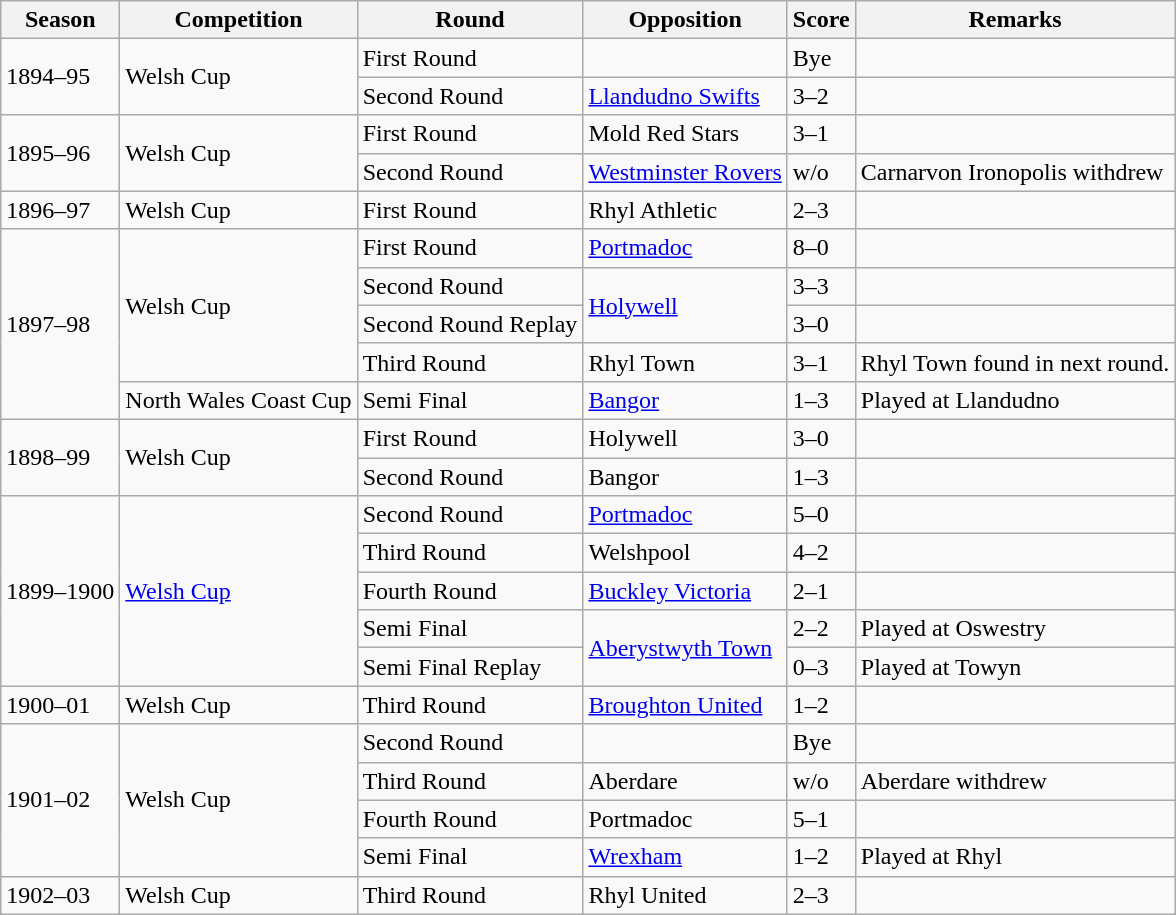<table class="wikitable">
<tr>
<th>Season</th>
<th>Competition</th>
<th>Round</th>
<th>Opposition</th>
<th>Score</th>
<th>Remarks</th>
</tr>
<tr>
<td rowspan="2">1894–95</td>
<td rowspan="2">Welsh Cup</td>
<td>First Round</td>
<td></td>
<td>Bye</td>
<td></td>
</tr>
<tr>
<td>Second Round</td>
<td><a href='#'>Llandudno Swifts</a></td>
<td>3–2</td>
<td></td>
</tr>
<tr>
<td rowspan="2">1895–96</td>
<td rowspan="2">Welsh Cup</td>
<td>First Round</td>
<td>Mold Red Stars</td>
<td>3–1</td>
<td></td>
</tr>
<tr>
<td>Second Round</td>
<td><a href='#'>Westminster Rovers</a></td>
<td>w/o</td>
<td>Carnarvon Ironopolis withdrew</td>
</tr>
<tr>
<td>1896–97</td>
<td>Welsh Cup</td>
<td>First Round</td>
<td>Rhyl Athletic</td>
<td>2–3</td>
<td></td>
</tr>
<tr>
<td rowspan="5">1897–98</td>
<td rowspan="4">Welsh Cup</td>
<td>First Round</td>
<td><a href='#'>Portmadoc</a></td>
<td>8–0</td>
<td></td>
</tr>
<tr>
<td>Second Round</td>
<td rowspan="2"><a href='#'>Holywell</a></td>
<td>3–3</td>
<td></td>
</tr>
<tr>
<td>Second Round Replay</td>
<td>3–0</td>
<td></td>
</tr>
<tr>
<td>Third Round</td>
<td>Rhyl Town</td>
<td>3–1</td>
<td>Rhyl Town found in next round.</td>
</tr>
<tr>
<td>North Wales Coast Cup</td>
<td>Semi Final</td>
<td><a href='#'>Bangor</a></td>
<td>1–3</td>
<td>Played at Llandudno</td>
</tr>
<tr>
<td rowspan="2">1898–99</td>
<td rowspan="2">Welsh Cup</td>
<td>First Round</td>
<td>Holywell</td>
<td>3–0</td>
<td></td>
</tr>
<tr>
<td>Second Round</td>
<td>Bangor</td>
<td>1–3</td>
<td></td>
</tr>
<tr>
<td rowspan="5">1899–1900</td>
<td rowspan="5"><a href='#'>Welsh Cup</a></td>
<td>Second Round</td>
<td><a href='#'>Portmadoc</a></td>
<td>5–0</td>
<td></td>
</tr>
<tr>
<td>Third Round</td>
<td>Welshpool</td>
<td>4–2</td>
<td></td>
</tr>
<tr>
<td>Fourth Round</td>
<td><a href='#'>Buckley Victoria</a></td>
<td>2–1</td>
<td></td>
</tr>
<tr>
<td>Semi Final</td>
<td rowspan="2"><a href='#'>Aberystwyth Town</a></td>
<td>2–2</td>
<td>Played at Oswestry</td>
</tr>
<tr>
<td>Semi Final Replay</td>
<td>0–3</td>
<td>Played at Towyn</td>
</tr>
<tr>
<td>1900–01</td>
<td>Welsh Cup</td>
<td>Third Round</td>
<td><a href='#'>Broughton United</a></td>
<td>1–2</td>
<td></td>
</tr>
<tr>
<td rowspan="4">1901–02</td>
<td rowspan="4">Welsh Cup</td>
<td>Second Round</td>
<td></td>
<td>Bye</td>
<td></td>
</tr>
<tr>
<td>Third Round</td>
<td>Aberdare</td>
<td>w/o</td>
<td>Aberdare withdrew</td>
</tr>
<tr>
<td>Fourth Round</td>
<td>Portmadoc</td>
<td>5–1</td>
<td></td>
</tr>
<tr>
<td>Semi Final</td>
<td><a href='#'>Wrexham</a></td>
<td>1–2</td>
<td>Played at Rhyl</td>
</tr>
<tr>
<td>1902–03</td>
<td>Welsh Cup</td>
<td>Third Round</td>
<td>Rhyl United</td>
<td>2–3</td>
<td></td>
</tr>
</table>
